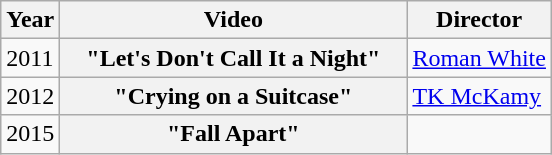<table class="wikitable plainrowheaders">
<tr>
<th scope="col">Year</th>
<th scope="col" style="width:14em;">Video</th>
<th scope="col">Director</th>
</tr>
<tr>
<td>2011</td>
<th scope="row">"Let's Don't Call It a Night"</th>
<td><a href='#'>Roman White</a></td>
</tr>
<tr>
<td>2012</td>
<th scope="row">"Crying on a Suitcase"</th>
<td><a href='#'>TK McKamy</a></td>
</tr>
<tr>
<td>2015</td>
<th scope="row">"Fall Apart"</th>
<td></td>
</tr>
</table>
